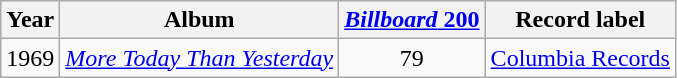<table class="wikitable" style=text-align:center;>
<tr>
<th>Year</th>
<th>Album</th>
<th><a href='#'><em>Billboard</em> 200</a></th>
<th>Record label</th>
</tr>
<tr>
<td>1969</td>
<td align=left><em><a href='#'>More Today Than Yesterday</a></em></td>
<td>79</td>
<td><a href='#'>Columbia Records</a></td>
</tr>
</table>
